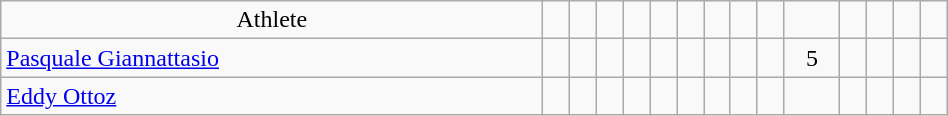<table class="wikitable" style="text-align: center; font-size:100%" width=50%">
<tr>
<td>Athlete</td>
<td></td>
<td></td>
<td></td>
<td></td>
<td></td>
<td></td>
<td></td>
<td></td>
<td></td>
<td></td>
<td></td>
<td></td>
<td></td>
<td></td>
</tr>
<tr>
<td align=left><a href='#'>Pasquale Giannattasio</a></td>
<td></td>
<td></td>
<td></td>
<td></td>
<td></td>
<td></td>
<td></td>
<td></td>
<td></td>
<td>5</td>
<td></td>
<td></td>
<td></td>
<td></td>
</tr>
<tr>
<td align=left><a href='#'>Eddy Ottoz</a></td>
<td></td>
<td></td>
<td></td>
<td></td>
<td></td>
<td></td>
<td></td>
<td></td>
<td></td>
<td></td>
<td></td>
<td></td>
<td></td>
<td></td>
</tr>
</table>
